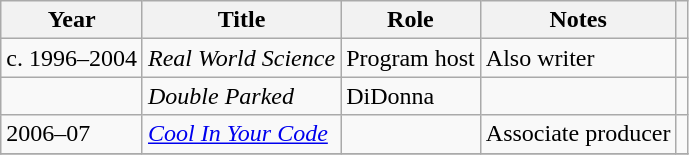<table class="wikitable sortable plainrowheaders">
<tr>
<th>Year</th>
<th>Title</th>
<th>Role</th>
<th class="unsortable">Notes</th>
<th class="unsortable"></th>
</tr>
<tr>
<td>c. 1996–2004</td>
<td><em>Real World Science</em></td>
<td>Program host</td>
<td>Also writer</td>
<td></td>
</tr>
<tr>
<td></td>
<td><em>Double Parked</em></td>
<td>DiDonna</td>
<td></td>
<td></td>
</tr>
<tr>
<td>2006–07</td>
<td><em><a href='#'>Cool In Your Code</a></em></td>
<td></td>
<td>Associate producer</td>
<td></td>
</tr>
<tr>
</tr>
</table>
